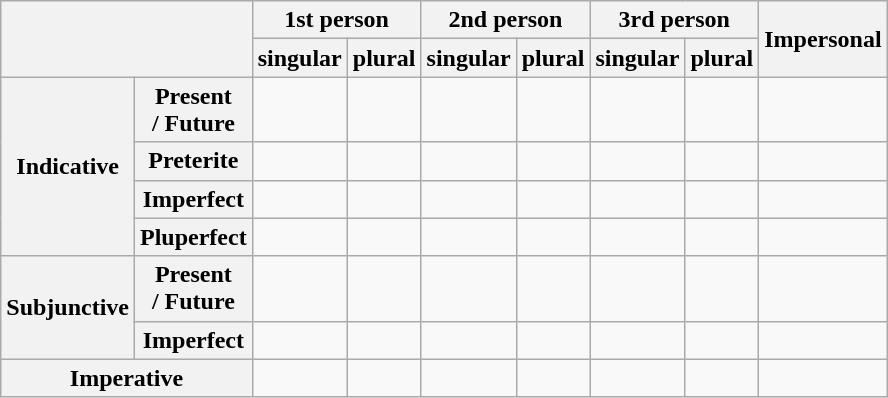<table class="wikitable">
<tr>
<th rowspan="2" colspan="2"></th>
<th colspan="2">1st person</th>
<th colspan="2">2nd person</th>
<th colspan="2">3rd person</th>
<th rowspan="2">Impersonal</th>
</tr>
<tr>
<th>singular</th>
<th>plural</th>
<th>singular</th>
<th>plural</th>
<th>singular</th>
<th>plural</th>
</tr>
<tr>
<th rowspan="4">Indicative</th>
<th>Present<br>/ Future</th>
<td></td>
<td></td>
<td></td>
<td></td>
<td></td>
<td></td>
<td></td>
</tr>
<tr>
<th>Preterite</th>
<td></td>
<td></td>
<td></td>
<td></td>
<td></td>
<td></td>
<td></td>
</tr>
<tr>
<th>Imperfect</th>
<td></td>
<td></td>
<td></td>
<td></td>
<td></td>
<td></td>
<td></td>
</tr>
<tr>
<th>Pluperfect</th>
<td></td>
<td></td>
<td></td>
<td></td>
<td></td>
<td></td>
<td></td>
</tr>
<tr>
<th rowspan="2">Subjunctive</th>
<th>Present<br>/ Future</th>
<td></td>
<td></td>
<td></td>
<td></td>
<td></td>
<td></td>
<td></td>
</tr>
<tr>
<th>Imperfect</th>
<td></td>
<td></td>
<td></td>
<td></td>
<td></td>
<td></td>
<td></td>
</tr>
<tr>
<th colspan="2">Imperative</th>
<td></td>
<td></td>
<td></td>
<td></td>
<td></td>
<td></td>
<td></td>
</tr>
</table>
